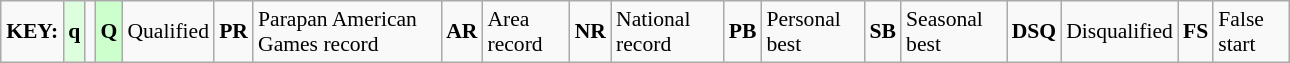<table class="wikitable" style="margin:0.5em auto; font-size:90%;position:relative;" width=68%>
<tr>
<td><strong>KEY:</strong></td>
<td bgcolor=ddffdd align=center><strong>q</strong></td>
<td></td>
<td bgcolor=ccffcc align=center><strong>Q</strong></td>
<td>Qualified</td>
<td align=center><strong>PR</strong></td>
<td>Parapan American Games record</td>
<td align=center><strong>AR</strong></td>
<td>Area record</td>
<td align=center><strong>NR</strong></td>
<td>National record</td>
<td align=center><strong>PB</strong></td>
<td>Personal best</td>
<td align=center><strong>SB</strong></td>
<td>Seasonal best</td>
<td align=center><strong>DSQ</strong></td>
<td>Disqualified</td>
<td align=center><strong>FS</strong></td>
<td>False start</td>
</tr>
</table>
